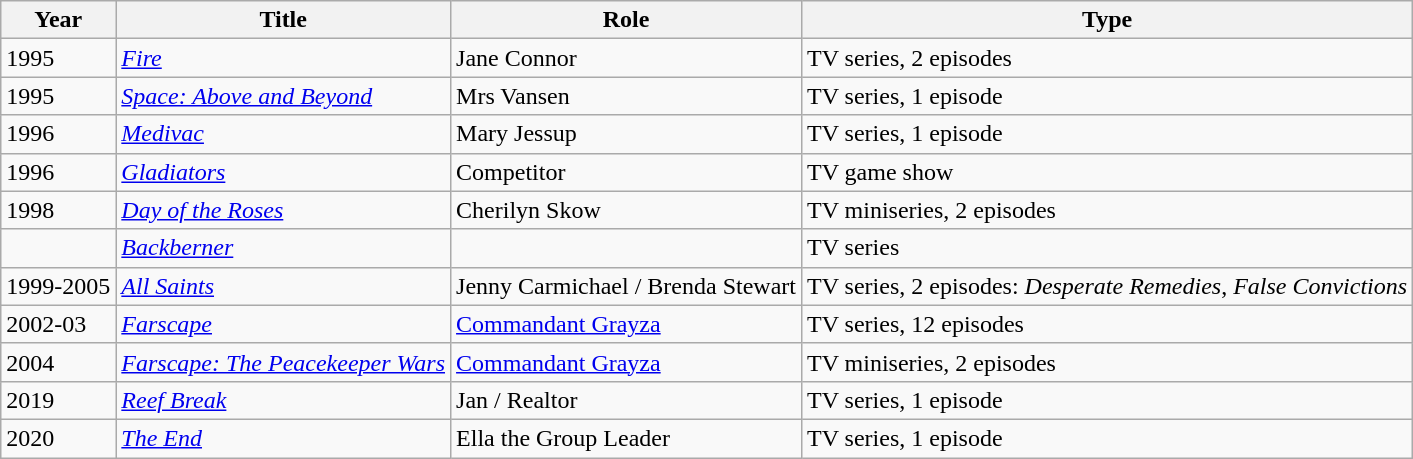<table class="wikitable">
<tr>
<th>Year</th>
<th>Title</th>
<th>Role</th>
<th>Type</th>
</tr>
<tr>
<td>1995</td>
<td><em><a href='#'>Fire</a></em></td>
<td>Jane Connor</td>
<td>TV series, 2  episodes</td>
</tr>
<tr>
<td>1995</td>
<td><em><a href='#'>Space: Above and Beyond</a></em></td>
<td>Mrs Vansen</td>
<td>TV series, 1 episode</td>
</tr>
<tr>
<td>1996</td>
<td><em><a href='#'>Medivac</a></em></td>
<td>Mary Jessup</td>
<td>TV series, 1 episode</td>
</tr>
<tr>
<td>1996</td>
<td><em><a href='#'>Gladiators</a></em></td>
<td>Competitor</td>
<td>TV game show</td>
</tr>
<tr>
<td>1998</td>
<td><em><a href='#'>Day of the Roses</a></em></td>
<td>Cherilyn Skow</td>
<td>TV miniseries, 2 episodes</td>
</tr>
<tr>
<td></td>
<td><em><a href='#'>Backberner</a></em></td>
<td></td>
<td>TV series</td>
</tr>
<tr>
<td>1999-2005</td>
<td><em><a href='#'>All Saints</a></em></td>
<td>Jenny Carmichael / Brenda Stewart</td>
<td>TV series, 2 episodes: <em>Desperate Remedies</em>, <em>False Convictions</em></td>
</tr>
<tr>
<td>2002-03</td>
<td><em><a href='#'>Farscape</a></em></td>
<td><a href='#'>Commandant Grayza</a></td>
<td>TV series, 12 episodes</td>
</tr>
<tr>
<td>2004</td>
<td><em><a href='#'>Farscape: The Peacekeeper Wars</a></em></td>
<td><a href='#'>Commandant Grayza</a></td>
<td>TV miniseries, 2 episodes</td>
</tr>
<tr>
<td>2019</td>
<td><em><a href='#'>Reef Break</a></em></td>
<td>Jan / Realtor</td>
<td>TV series, 1 episode</td>
</tr>
<tr>
<td>2020</td>
<td><em><a href='#'>The End</a></em></td>
<td>Ella the Group Leader</td>
<td>TV series, 1 episode</td>
</tr>
</table>
